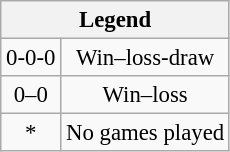<table class="wikitable" style="text-align: center; font-size:95%;">
<tr>
<th style="background-color: #F2F2F2; border: 1px solid #AAAAAA;" colspan="2">Legend</th>
</tr>
<tr style="text-align: center">
<td>0-0-0</td>
<td>Win–loss-draw</td>
</tr>
<tr align="center">
<td>0–0</td>
<td>Win–loss</td>
</tr>
<tr align="center">
<td>*</td>
<td>No games played</td>
</tr>
</table>
